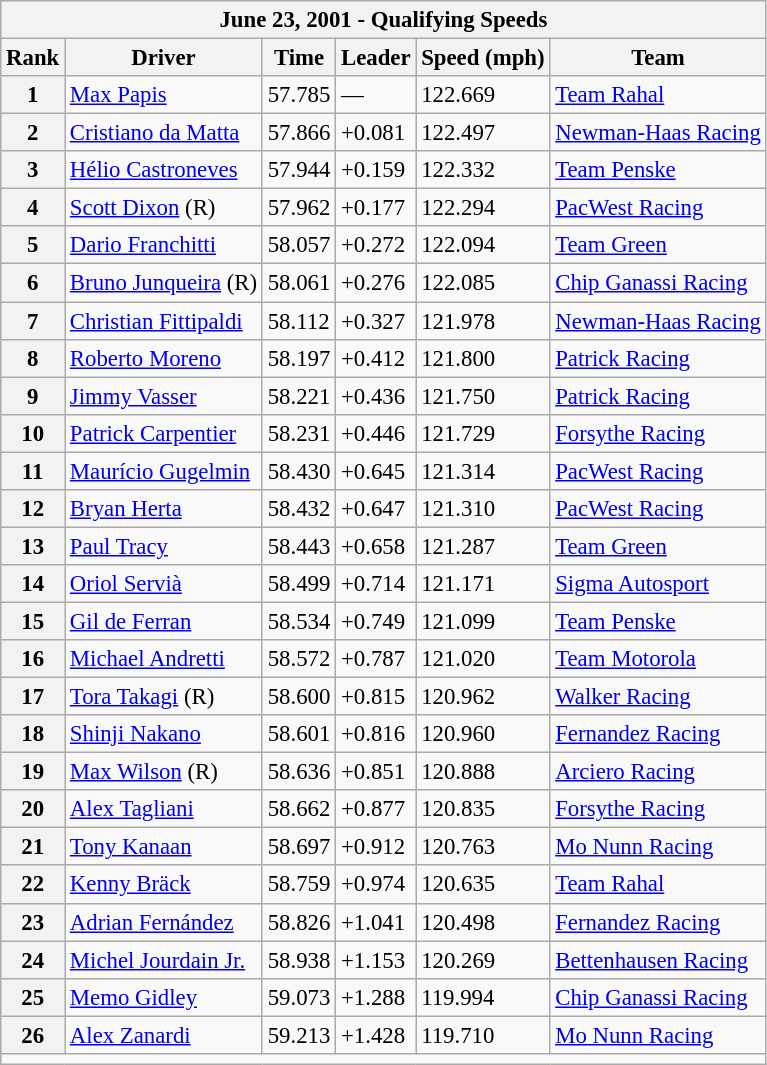<table class="wikitable" style="font-size:95%;">
<tr>
<th colspan=6>June 23, 2001 - Qualifying Speeds</th>
</tr>
<tr>
<th>Rank</th>
<th>Driver</th>
<th>Time</th>
<th>Leader</th>
<th>Speed (mph)</th>
<th>Team</th>
</tr>
<tr>
<th>1</th>
<td> <a href='#'>Max Papis</a></td>
<td>57.785</td>
<td>—</td>
<td>122.669</td>
<td><a href='#'>Team Rahal</a></td>
</tr>
<tr>
<th>2</th>
<td> <a href='#'>Cristiano da Matta</a></td>
<td>57.866</td>
<td>+0.081</td>
<td>122.497</td>
<td><a href='#'>Newman-Haas Racing</a></td>
</tr>
<tr>
<th>3</th>
<td> <a href='#'>Hélio Castroneves</a></td>
<td>57.944</td>
<td>+0.159</td>
<td>122.332</td>
<td><a href='#'>Team Penske</a></td>
</tr>
<tr>
<th>4</th>
<td> <a href='#'>Scott Dixon</a> (R)</td>
<td>57.962</td>
<td>+0.177</td>
<td>122.294</td>
<td><a href='#'>PacWest Racing</a></td>
</tr>
<tr>
<th>5</th>
<td> <a href='#'>Dario Franchitti</a></td>
<td>58.057</td>
<td>+0.272</td>
<td>122.094</td>
<td><a href='#'>Team Green</a></td>
</tr>
<tr>
<th>6</th>
<td> <a href='#'>Bruno Junqueira</a> (R)</td>
<td>58.061</td>
<td>+0.276</td>
<td>122.085</td>
<td><a href='#'>Chip Ganassi Racing</a></td>
</tr>
<tr>
<th>7</th>
<td> <a href='#'>Christian Fittipaldi</a></td>
<td>58.112</td>
<td>+0.327</td>
<td>121.978</td>
<td><a href='#'>Newman-Haas Racing</a></td>
</tr>
<tr>
<th>8</th>
<td> <a href='#'>Roberto Moreno</a></td>
<td>58.197</td>
<td>+0.412</td>
<td>121.800</td>
<td><a href='#'>Patrick Racing</a></td>
</tr>
<tr>
<th>9</th>
<td> <a href='#'>Jimmy Vasser</a></td>
<td>58.221</td>
<td>+0.436</td>
<td>121.750</td>
<td><a href='#'>Patrick Racing</a></td>
</tr>
<tr>
<th>10</th>
<td> <a href='#'>Patrick Carpentier</a></td>
<td>58.231</td>
<td>+0.446</td>
<td>121.729</td>
<td><a href='#'>Forsythe Racing</a></td>
</tr>
<tr>
<th>11</th>
<td> <a href='#'>Maurício Gugelmin</a></td>
<td>58.430</td>
<td>+0.645</td>
<td>121.314</td>
<td><a href='#'>PacWest Racing</a></td>
</tr>
<tr>
<th>12</th>
<td> <a href='#'>Bryan Herta</a></td>
<td>58.432</td>
<td>+0.647</td>
<td>121.310</td>
<td><a href='#'>PacWest Racing</a></td>
</tr>
<tr>
<th>13</th>
<td> <a href='#'>Paul Tracy</a></td>
<td>58.443</td>
<td>+0.658</td>
<td>121.287</td>
<td><a href='#'>Team Green</a></td>
</tr>
<tr>
<th>14</th>
<td> <a href='#'>Oriol Servià</a></td>
<td>58.499</td>
<td>+0.714</td>
<td>121.171</td>
<td><a href='#'>Sigma Autosport</a></td>
</tr>
<tr>
<th>15</th>
<td> <a href='#'>Gil de Ferran</a></td>
<td>58.534</td>
<td>+0.749</td>
<td>121.099</td>
<td><a href='#'>Team Penske</a></td>
</tr>
<tr>
<th>16</th>
<td> <a href='#'>Michael Andretti</a></td>
<td>58.572</td>
<td>+0.787</td>
<td>121.020</td>
<td><a href='#'>Team Motorola</a></td>
</tr>
<tr>
<th>17</th>
<td> <a href='#'>Tora Takagi</a> (R)</td>
<td>58.600</td>
<td>+0.815</td>
<td>120.962</td>
<td><a href='#'>Walker Racing</a></td>
</tr>
<tr>
<th>18</th>
<td> <a href='#'>Shinji Nakano</a></td>
<td>58.601</td>
<td>+0.816</td>
<td>120.960</td>
<td><a href='#'>Fernandez Racing</a></td>
</tr>
<tr>
<th>19</th>
<td> <a href='#'>Max Wilson</a> (R)</td>
<td>58.636</td>
<td>+0.851</td>
<td>120.888</td>
<td><a href='#'>Arciero Racing</a></td>
</tr>
<tr>
<th>20</th>
<td> <a href='#'>Alex Tagliani</a></td>
<td>58.662</td>
<td>+0.877</td>
<td>120.835</td>
<td><a href='#'>Forsythe Racing</a></td>
</tr>
<tr>
<th>21</th>
<td> <a href='#'>Tony Kanaan</a></td>
<td>58.697</td>
<td>+0.912</td>
<td>120.763</td>
<td><a href='#'>Mo Nunn Racing</a></td>
</tr>
<tr>
<th>22</th>
<td> <a href='#'>Kenny Bräck</a></td>
<td>58.759</td>
<td>+0.974</td>
<td>120.635</td>
<td><a href='#'>Team Rahal</a></td>
</tr>
<tr>
<th>23</th>
<td> <a href='#'>Adrian Fernández</a></td>
<td>58.826</td>
<td>+1.041</td>
<td>120.498</td>
<td><a href='#'>Fernandez Racing</a></td>
</tr>
<tr>
<th>24</th>
<td> <a href='#'>Michel Jourdain Jr.</a></td>
<td>58.938</td>
<td>+1.153</td>
<td>120.269</td>
<td><a href='#'>Bettenhausen Racing</a></td>
</tr>
<tr>
<th>25</th>
<td> <a href='#'>Memo Gidley</a></td>
<td>59.073</td>
<td>+1.288</td>
<td>119.994</td>
<td><a href='#'>Chip Ganassi Racing</a></td>
</tr>
<tr>
<th>26</th>
<td> <a href='#'>Alex Zanardi</a></td>
<td>59.213</td>
<td>+1.428</td>
<td>119.710</td>
<td><a href='#'>Mo Nunn Racing</a></td>
</tr>
<tr>
<td colspan="6"></td>
</tr>
</table>
